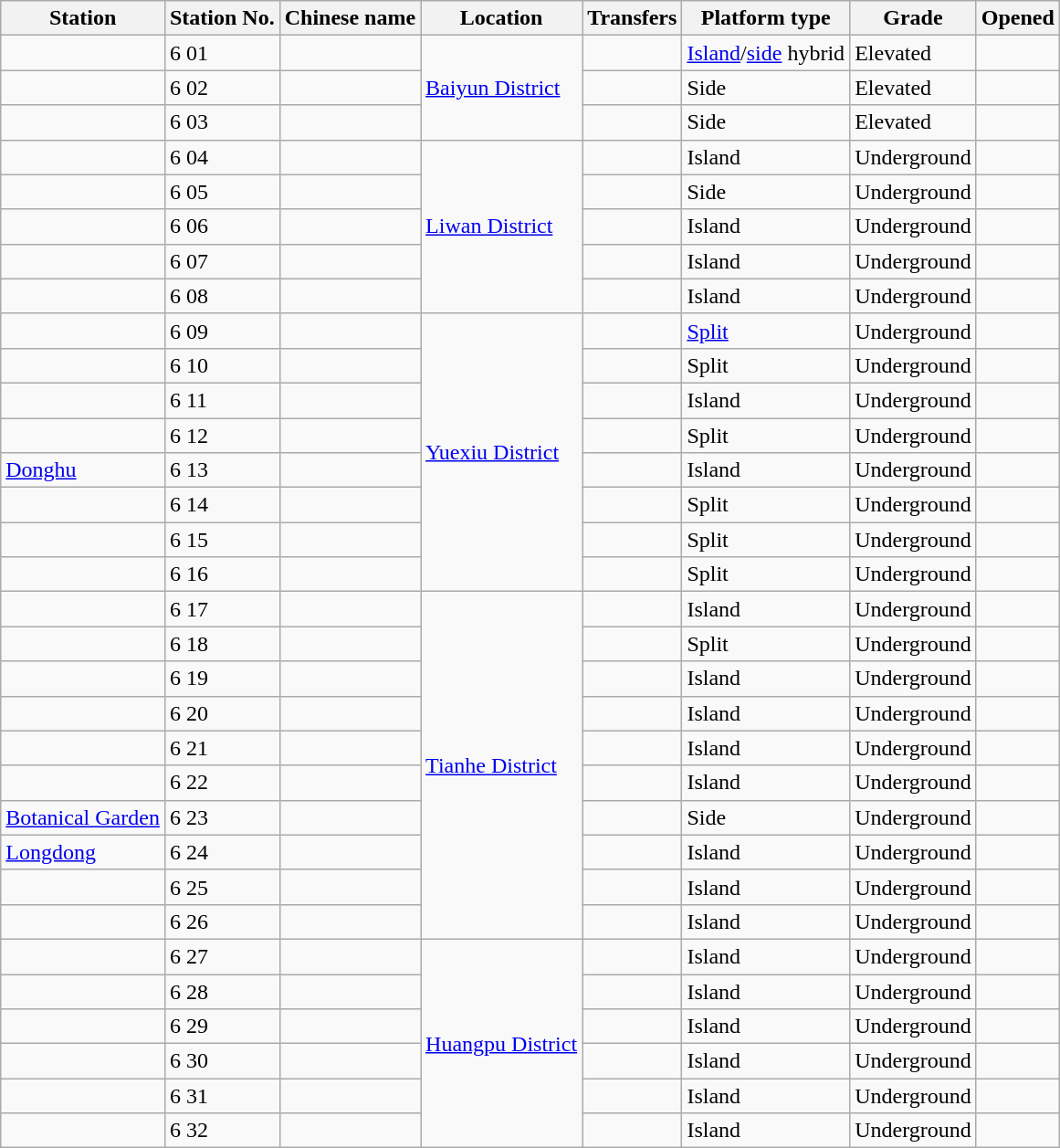<table class="wikitable">
<tr>
<th>Station</th>
<th>Station No.</th>
<th>Chinese name</th>
<th>Location</th>
<th>Transfers</th>
<th>Platform type</th>
<th>Grade</th>
<th>Opened</th>
</tr>
<tr>
<td></td>
<td>6 01</td>
<td></td>
<td rowspan="3"><a href='#'>Baiyun District</a></td>
<td></td>
<td><a href='#'>Island</a>/<a href='#'>side</a> hybrid</td>
<td>Elevated</td>
<td></td>
</tr>
<tr>
<td></td>
<td>6 02</td>
<td></td>
<td></td>
<td>Side</td>
<td>Elevated</td>
<td></td>
</tr>
<tr>
<td></td>
<td>6 03</td>
<td></td>
<td></td>
<td>Side</td>
<td>Elevated</td>
<td></td>
</tr>
<tr>
<td></td>
<td>6 04</td>
<td></td>
<td rowspan="5"><a href='#'>Liwan District</a></td>
<td></td>
<td>Island</td>
<td>Underground</td>
<td></td>
</tr>
<tr>
<td></td>
<td>6 05</td>
<td></td>
<td style="text-align: center"></td>
<td>Side</td>
<td>Underground</td>
<td></td>
</tr>
<tr>
<td></td>
<td>6 06</td>
<td></td>
<td style="text-align: center"></td>
<td>Island</td>
<td>Underground</td>
<td></td>
</tr>
<tr>
<td></td>
<td>6 07</td>
<td></td>
<td style="text-align: center"></td>
<td>Island</td>
<td>Underground</td>
<td></td>
</tr>
<tr>
<td></td>
<td>6 08</td>
<td></td>
<td style="text-align: center;"></td>
<td>Island</td>
<td>Underground</td>
<td></td>
</tr>
<tr>
<td></td>
<td>6 09</td>
<td></td>
<td rowspan="8"><a href='#'>Yuexiu District</a></td>
<td></td>
<td><a href='#'>Split</a></td>
<td>Underground</td>
<td></td>
</tr>
<tr>
<td></td>
<td>6 10</td>
<td></td>
<td style="text-align: center"></td>
<td>Split</td>
<td>Underground</td>
<td></td>
</tr>
<tr>
<td></td>
<td>6 11</td>
<td></td>
<td></td>
<td>Island</td>
<td>Underground</td>
<td></td>
</tr>
<tr>
<td></td>
<td>6 12</td>
<td></td>
<td></td>
<td>Split</td>
<td>Underground</td>
<td></td>
</tr>
<tr>
<td><a href='#'>Donghu</a></td>
<td>6 13</td>
<td></td>
<td></td>
<td>Island</td>
<td>Underground</td>
<td></td>
</tr>
<tr>
<td></td>
<td>6 14</td>
<td></td>
<td style="text-align: center"></td>
<td>Split</td>
<td>Underground</td>
<td></td>
</tr>
<tr>
<td></td>
<td>6 15</td>
<td></td>
<td style="text-align: center"></td>
<td>Split</td>
<td>Underground</td>
<td></td>
</tr>
<tr>
<td></td>
<td>6 16</td>
<td></td>
<td></td>
<td>Split</td>
<td>Underground</td>
<td></td>
</tr>
<tr>
<td></td>
<td>6 17</td>
<td></td>
<td rowspan="10"><a href='#'>Tianhe District</a></td>
<td></td>
<td>Island</td>
<td>Underground</td>
<td></td>
</tr>
<tr>
<td></td>
<td>6 18</td>
<td></td>
<td style="text-align: center"></td>
<td>Split</td>
<td>Underground</td>
<td></td>
</tr>
<tr>
<td></td>
<td>6 19</td>
<td></td>
<td></td>
<td>Island</td>
<td>Underground</td>
<td></td>
</tr>
<tr>
<td></td>
<td>6 20</td>
<td></td>
<td style="text-align: center"></td>
<td>Island</td>
<td>Underground</td>
<td></td>
</tr>
<tr>
<td></td>
<td>6 21</td>
<td></td>
<td style="text-align: center"></td>
<td>Island</td>
<td>Underground</td>
<td></td>
</tr>
<tr>
<td></td>
<td>6 22</td>
<td></td>
<td></td>
<td>Island</td>
<td>Underground</td>
<td></td>
</tr>
<tr>
<td><a href='#'>Botanical Garden</a></td>
<td>6 23</td>
<td></td>
<td></td>
<td>Side</td>
<td>Underground</td>
<td></td>
</tr>
<tr>
<td><a href='#'>Longdong</a></td>
<td>6 24</td>
<td></td>
<td></td>
<td>Island</td>
<td>Underground</td>
<td></td>
</tr>
<tr>
<td></td>
<td>6 25</td>
<td></td>
<td></td>
<td>Island</td>
<td>Underground</td>
<td></td>
</tr>
<tr>
<td></td>
<td>6 26</td>
<td></td>
<td></td>
<td>Island</td>
<td>Underground</td>
<td></td>
</tr>
<tr>
<td></td>
<td>6 27</td>
<td></td>
<td rowspan="6"><a href='#'>Huangpu District</a></td>
<td></td>
<td>Island</td>
<td>Underground</td>
<td></td>
</tr>
<tr>
<td></td>
<td>6 28</td>
<td></td>
<td></td>
<td>Island</td>
<td>Underground</td>
<td></td>
</tr>
<tr>
<td></td>
<td>6 29</td>
<td></td>
<td></td>
<td>Island</td>
<td>Underground</td>
<td></td>
</tr>
<tr>
<td></td>
<td>6 30</td>
<td></td>
<td style="text-align: center;"></td>
<td>Island</td>
<td>Underground</td>
<td></td>
</tr>
<tr>
<td></td>
<td>6 31</td>
<td></td>
<td style="text-align: center"></td>
<td>Island</td>
<td>Underground</td>
<td></td>
</tr>
<tr>
<td></td>
<td>6 32</td>
<td></td>
<td style="text-align: center"></td>
<td>Island</td>
<td>Underground</td>
<td></td>
</tr>
</table>
